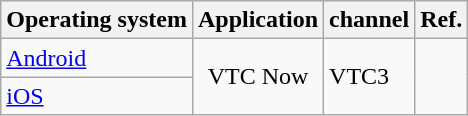<table class="wikitable">
<tr>
<th>Operating system</th>
<th>Application</th>
<th>channel</th>
<th>Ref.</th>
</tr>
<tr>
<td><a href='#'>Android</a></td>
<td rowspan="2" style="text-align:center;">VTC Now</td>
<td rowspan="2">VTC3</td>
<td rowspan="2"></td>
</tr>
<tr>
<td><a href='#'>iOS</a></td>
</tr>
</table>
